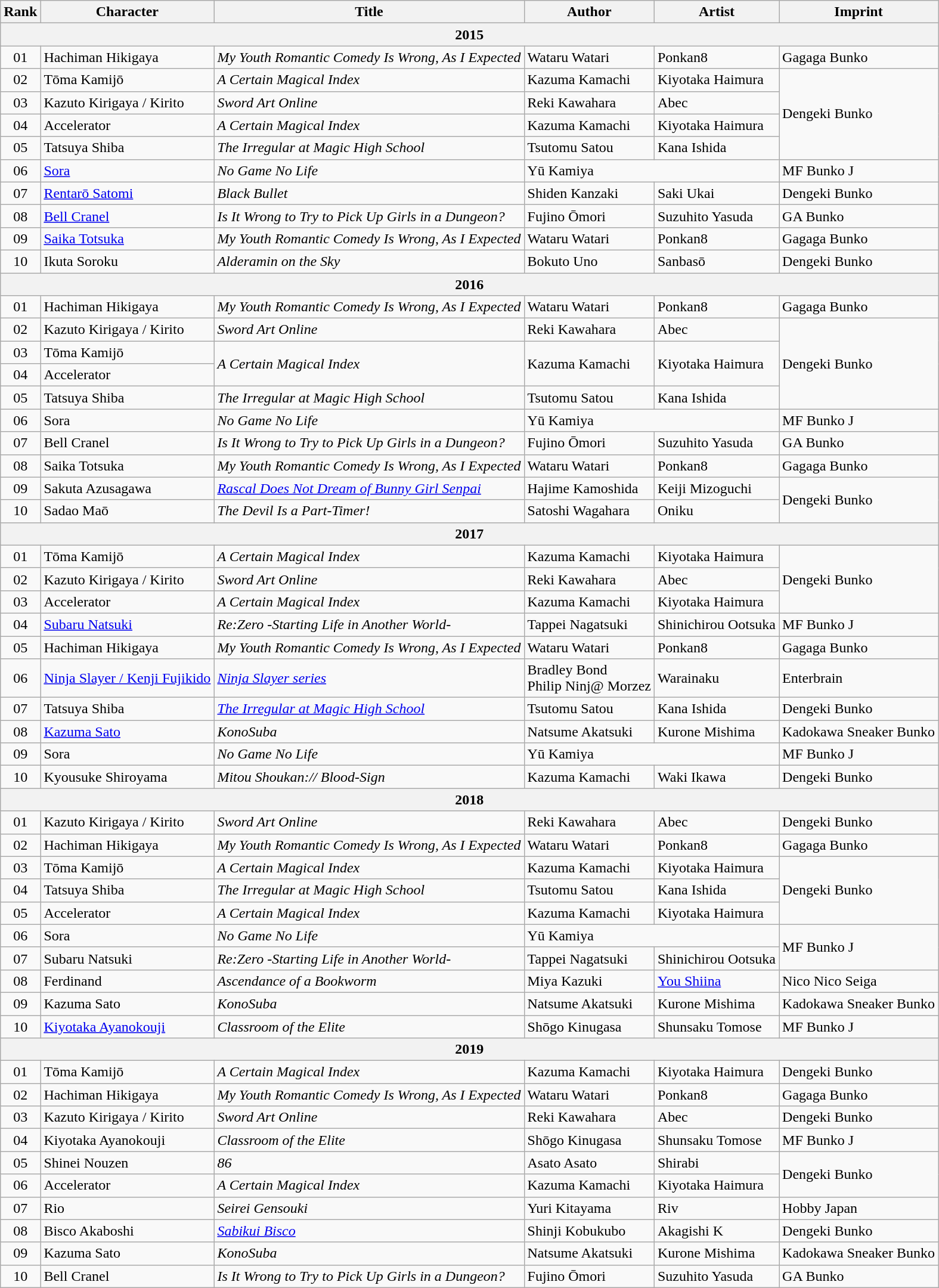<table class="wikitable">
<tr>
<th>Rank</th>
<th>Character</th>
<th>Title</th>
<th>Author</th>
<th>Artist</th>
<th>Imprint</th>
</tr>
<tr>
<th colspan="6">2015</th>
</tr>
<tr>
<td align="center">01</td>
<td>Hachiman Hikigaya</td>
<td><em>My Youth Romantic Comedy Is Wrong, As I Expected</em></td>
<td>Wataru Watari</td>
<td>Ponkan8</td>
<td>Gagaga Bunko</td>
</tr>
<tr>
<td align="center">02</td>
<td>Tōma Kamijō</td>
<td><em>A Certain Magical Index</em></td>
<td>Kazuma Kamachi</td>
<td>Kiyotaka Haimura</td>
<td rowspan="4">Dengeki Bunko</td>
</tr>
<tr>
<td align="center">03</td>
<td>Kazuto Kirigaya / Kirito</td>
<td><em>Sword Art Online</em></td>
<td>Reki Kawahara</td>
<td>Abec</td>
</tr>
<tr>
<td align="center">04</td>
<td>Accelerator</td>
<td><em>A Certain Magical Index</em></td>
<td>Kazuma Kamachi</td>
<td>Kiyotaka Haimura</td>
</tr>
<tr>
<td align="center">05</td>
<td>Tatsuya Shiba</td>
<td><em>The Irregular at Magic High School</em></td>
<td>Tsutomu Satou</td>
<td>Kana Ishida</td>
</tr>
<tr>
<td align="center">06</td>
<td><a href='#'>Sora</a></td>
<td><em>No Game No Life</em></td>
<td colspan="2">Yū Kamiya</td>
<td>MF Bunko J</td>
</tr>
<tr>
<td align="center">07</td>
<td><a href='#'>Rentarō Satomi</a></td>
<td><em>Black Bullet</em></td>
<td>Shiden Kanzaki</td>
<td>Saki Ukai</td>
<td>Dengeki Bunko</td>
</tr>
<tr>
<td align="center">08</td>
<td><a href='#'>Bell Cranel</a></td>
<td><em>Is It Wrong to Try to Pick Up Girls in a Dungeon?</em></td>
<td>Fujino Ōmori</td>
<td>Suzuhito Yasuda</td>
<td>GA Bunko</td>
</tr>
<tr>
<td align="center">09</td>
<td><a href='#'>Saika Totsuka</a></td>
<td><em>My Youth Romantic Comedy Is Wrong, As I Expected</em></td>
<td>Wataru Watari</td>
<td>Ponkan8</td>
<td>Gagaga Bunko</td>
</tr>
<tr>
<td align="center">10</td>
<td>Ikuta Soroku</td>
<td><em>Alderamin on the Sky</em></td>
<td>Bokuto Uno</td>
<td>Sanbasō</td>
<td>Dengeki Bunko</td>
</tr>
<tr>
<th colspan="6">2016</th>
</tr>
<tr>
<td align="center">01</td>
<td>Hachiman Hikigaya</td>
<td><em>My Youth Romantic Comedy Is Wrong, As I Expected</em></td>
<td>Wataru Watari</td>
<td>Ponkan8</td>
<td>Gagaga Bunko</td>
</tr>
<tr>
<td align="center">02</td>
<td>Kazuto Kirigaya / Kirito</td>
<td><em>Sword Art Online</em></td>
<td>Reki Kawahara</td>
<td>Abec</td>
<td rowspan="4">Dengeki Bunko</td>
</tr>
<tr>
<td align="center">03</td>
<td>Tōma Kamijō</td>
<td rowspan="2"><em>A Certain Magical Index</em></td>
<td rowspan="2">Kazuma Kamachi</td>
<td rowspan="2">Kiyotaka Haimura</td>
</tr>
<tr>
<td align="center">04</td>
<td>Accelerator</td>
</tr>
<tr>
<td align="center">05</td>
<td>Tatsuya Shiba</td>
<td><em>The Irregular at Magic High School</em></td>
<td>Tsutomu Satou</td>
<td>Kana Ishida</td>
</tr>
<tr>
<td align="center">06</td>
<td>Sora</td>
<td><em>No Game No Life</em></td>
<td colspan="2">Yū Kamiya</td>
<td>MF Bunko J</td>
</tr>
<tr>
<td align="center">07</td>
<td>Bell Cranel</td>
<td><em>Is It Wrong to Try to Pick Up Girls in a Dungeon?</em></td>
<td>Fujino Ōmori</td>
<td>Suzuhito Yasuda</td>
<td>GA Bunko</td>
</tr>
<tr>
<td align="center">08</td>
<td>Saika Totsuka</td>
<td><em>My Youth Romantic Comedy Is Wrong, As I Expected</em></td>
<td>Wataru Watari</td>
<td>Ponkan8</td>
<td>Gagaga Bunko</td>
</tr>
<tr>
<td align="center">09</td>
<td>Sakuta Azusagawa</td>
<td><em><a href='#'>Rascal Does Not Dream of Bunny Girl Senpai</a></em></td>
<td>Hajime Kamoshida</td>
<td>Keiji Mizoguchi</td>
<td rowspan="2">Dengeki Bunko</td>
</tr>
<tr>
<td align="center">10</td>
<td>Sadao Maō</td>
<td><em>The Devil Is a Part-Timer!</em></td>
<td>Satoshi Wagahara</td>
<td>Oniku</td>
</tr>
<tr>
<th colspan="6">2017</th>
</tr>
<tr>
<td align="center">01</td>
<td>Tōma Kamijō</td>
<td><em>A Certain Magical Index</em></td>
<td>Kazuma Kamachi</td>
<td>Kiyotaka Haimura</td>
<td rowspan="3">Dengeki Bunko</td>
</tr>
<tr>
<td align="center">02</td>
<td>Kazuto Kirigaya / Kirito</td>
<td><em>Sword Art Online</em></td>
<td>Reki Kawahara</td>
<td>Abec</td>
</tr>
<tr>
<td align="center">03</td>
<td>Accelerator</td>
<td><em>A Certain Magical Index</em></td>
<td>Kazuma Kamachi</td>
<td>Kiyotaka Haimura</td>
</tr>
<tr>
<td align="center">04</td>
<td><a href='#'>Subaru Natsuki</a></td>
<td><em>Re:Zero -Starting Life in Another World-</em></td>
<td>Tappei Nagatsuki</td>
<td>Shinichirou Ootsuka</td>
<td>MF Bunko J</td>
</tr>
<tr>
<td align="center">05</td>
<td>Hachiman Hikigaya</td>
<td><em>My Youth Romantic Comedy Is Wrong, As I Expected</em></td>
<td>Wataru Watari</td>
<td>Ponkan8</td>
<td>Gagaga Bunko</td>
</tr>
<tr>
<td align="center">06</td>
<td><a href='#'>Ninja Slayer / Kenji Fujikido</a></td>
<td><em><a href='#'>Ninja Slayer series</a></em></td>
<td>Bradley Bond<br>Philip Ninj@ Morzez</td>
<td>Warainaku</td>
<td>Enterbrain</td>
</tr>
<tr>
<td align="center">07</td>
<td>Tatsuya Shiba</td>
<td><em><a href='#'>The Irregular at Magic High School</a></em></td>
<td>Tsutomu Satou</td>
<td>Kana Ishida</td>
<td>Dengeki Bunko</td>
</tr>
<tr>
<td align="center">08</td>
<td><a href='#'>Kazuma Sato</a></td>
<td><em>KonoSuba</em></td>
<td>Natsume Akatsuki</td>
<td>Kurone Mishima</td>
<td>Kadokawa Sneaker Bunko</td>
</tr>
<tr>
<td align="center">09</td>
<td>Sora</td>
<td><em>No Game No Life</em></td>
<td colspan="2">Yū Kamiya</td>
<td>MF Bunko J</td>
</tr>
<tr>
<td align="center">10</td>
<td>Kyousuke Shiroyama</td>
<td><em>Mitou Shoukan:// Blood-Sign</em></td>
<td>Kazuma Kamachi</td>
<td>Waki Ikawa</td>
<td>Dengeki Bunko</td>
</tr>
<tr>
<th colspan="6">2018</th>
</tr>
<tr>
<td align="center">01</td>
<td>Kazuto Kirigaya / Kirito</td>
<td><em>Sword Art Online</em></td>
<td>Reki Kawahara</td>
<td>Abec</td>
<td>Dengeki Bunko</td>
</tr>
<tr>
<td align="center">02</td>
<td>Hachiman Hikigaya</td>
<td><em>My Youth Romantic Comedy Is Wrong, As I Expected</em></td>
<td>Wataru Watari</td>
<td>Ponkan8</td>
<td>Gagaga Bunko</td>
</tr>
<tr>
<td align="center">03</td>
<td>Tōma Kamijō</td>
<td><em>A Certain Magical Index</em></td>
<td>Kazuma Kamachi</td>
<td>Kiyotaka Haimura</td>
<td rowspan="3">Dengeki Bunko</td>
</tr>
<tr>
<td align="center">04</td>
<td>Tatsuya Shiba</td>
<td><em>The Irregular at Magic High School</em></td>
<td>Tsutomu Satou</td>
<td>Kana Ishida</td>
</tr>
<tr>
<td align="center">05</td>
<td>Accelerator</td>
<td><em>A Certain Magical Index</em></td>
<td>Kazuma Kamachi</td>
<td>Kiyotaka Haimura</td>
</tr>
<tr>
<td align="center">06</td>
<td>Sora</td>
<td><em>No Game No Life</em></td>
<td colspan="2">Yū Kamiya</td>
<td rowspan="2">MF Bunko J</td>
</tr>
<tr>
<td align="center">07</td>
<td>Subaru Natsuki</td>
<td><em>Re:Zero -Starting Life in Another World-</em></td>
<td>Tappei Nagatsuki</td>
<td>Shinichirou Ootsuka</td>
</tr>
<tr>
<td align="center">08</td>
<td>Ferdinand</td>
<td><em>Ascendance of a Bookworm</em></td>
<td>Miya Kazuki</td>
<td><a href='#'>You Shiina</a></td>
<td>Nico Nico Seiga</td>
</tr>
<tr>
<td align="center">09</td>
<td>Kazuma Sato</td>
<td><em>KonoSuba</em></td>
<td>Natsume Akatsuki</td>
<td>Kurone Mishima</td>
<td>Kadokawa Sneaker Bunko</td>
</tr>
<tr>
<td align="center">10</td>
<td><a href='#'>Kiyotaka Ayanokouji</a></td>
<td><em>Classroom of the Elite</em></td>
<td>Shōgo Kinugasa</td>
<td>Shunsaku Tomose</td>
<td>MF Bunko J</td>
</tr>
<tr>
<th colspan="6">2019</th>
</tr>
<tr>
<td align="center">01</td>
<td>Tōma Kamijō</td>
<td><em>A Certain Magical Index</em></td>
<td>Kazuma Kamachi</td>
<td>Kiyotaka Haimura</td>
<td>Dengeki Bunko</td>
</tr>
<tr>
<td align="center">02</td>
<td>Hachiman Hikigaya</td>
<td><em>My Youth Romantic Comedy Is Wrong, As I Expected</em></td>
<td>Wataru Watari</td>
<td>Ponkan8</td>
<td>Gagaga Bunko</td>
</tr>
<tr>
<td align="center">03</td>
<td>Kazuto Kirigaya / Kirito</td>
<td><em>Sword Art Online</em></td>
<td>Reki Kawahara</td>
<td>Abec</td>
<td>Dengeki Bunko</td>
</tr>
<tr>
<td align="center">04</td>
<td>Kiyotaka Ayanokouji</td>
<td><em>Classroom of the Elite</em></td>
<td>Shōgo Kinugasa</td>
<td>Shunsaku Tomose</td>
<td>MF Bunko J</td>
</tr>
<tr>
<td align="center">05</td>
<td>Shinei Nouzen</td>
<td><em>86</em></td>
<td>Asato Asato</td>
<td>Shirabi</td>
<td rowspan="2">Dengeki Bunko</td>
</tr>
<tr>
<td align="center">06</td>
<td>Accelerator</td>
<td><em>A Certain Magical Index</em></td>
<td>Kazuma Kamachi</td>
<td>Kiyotaka Haimura</td>
</tr>
<tr>
<td align="center">07</td>
<td>Rio</td>
<td><em>Seirei Gensouki</em></td>
<td>Yuri Kitayama</td>
<td>Riv</td>
<td>Hobby Japan</td>
</tr>
<tr>
<td align="center">08</td>
<td>Bisco Akaboshi</td>
<td><em><a href='#'>Sabikui Bisco</a></em></td>
<td>Shinji Kobukubo</td>
<td>Akagishi K</td>
<td>Dengeki Bunko</td>
</tr>
<tr>
<td align="center">09</td>
<td>Kazuma Sato</td>
<td><em>KonoSuba</em></td>
<td>Natsume Akatsuki</td>
<td>Kurone Mishima</td>
<td>Kadokawa Sneaker Bunko</td>
</tr>
<tr>
<td align="center">10</td>
<td>Bell Cranel</td>
<td><em>Is It Wrong to Try to Pick Up Girls in a Dungeon?</em></td>
<td>Fujino Ōmori</td>
<td>Suzuhito Yasuda</td>
<td>GA Bunko</td>
</tr>
</table>
